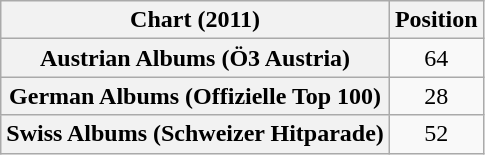<table class="wikitable sortable plainrowheaders" style="text-align:center">
<tr>
<th scope="col">Chart (2011)</th>
<th scope="col">Position</th>
</tr>
<tr>
<th scope="row">Austrian Albums (Ö3 Austria)</th>
<td>64</td>
</tr>
<tr>
<th scope="row">German Albums (Offizielle Top 100)</th>
<td>28</td>
</tr>
<tr>
<th scope="row">Swiss Albums (Schweizer Hitparade)</th>
<td>52</td>
</tr>
</table>
